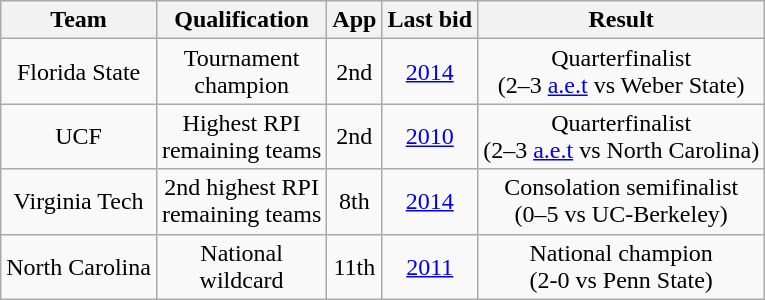<table class="wikitable sortable" style="text-align:center">
<tr>
<th>Team</th>
<th>Qualification</th>
<th>App</th>
<th>Last bid</th>
<th>Result</th>
</tr>
<tr>
<td>Florida State</td>
<td>Tournament<br>champion</td>
<td>2nd</td>
<td><a href='#'>2014</a></td>
<td>Quarterfinalist<br>(2–3 <a href='#'>a.e.t</a> vs Weber State)</td>
</tr>
<tr>
<td>UCF</td>
<td>Highest RPI<br>remaining teams</td>
<td>2nd</td>
<td><a href='#'>2010</a></td>
<td>Quarterfinalist<br>(2–3 <a href='#'>a.e.t</a> vs North Carolina)</td>
</tr>
<tr>
<td>Virginia Tech</td>
<td>2nd highest RPI<br>remaining teams</td>
<td>8th</td>
<td><a href='#'>2014</a></td>
<td>Consolation semifinalist<br>(0–5 vs UC-Berkeley)</td>
</tr>
<tr>
<td>North Carolina</td>
<td>National<br>wildcard</td>
<td>11th</td>
<td><a href='#'>2011</a></td>
<td>National champion<br>(2-0 vs Penn State)</td>
</tr>
</table>
